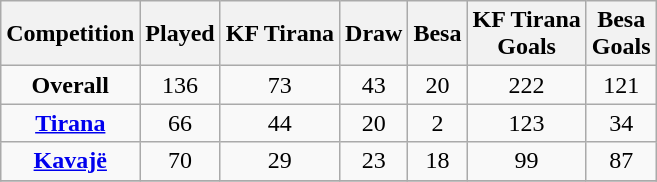<table class=wikitable style="text-align:center">
<tr>
<th>Competition</th>
<th>Played</th>
<th>KF Tirana</th>
<th>Draw</th>
<th>Besa</th>
<th>KF Tirana <br> Goals</th>
<th>Besa <br> Goals</th>
</tr>
<tr>
<td><strong>Overall</strong></td>
<td>136</td>
<td>73</td>
<td>43</td>
<td>20</td>
<td>222</td>
<td>121</td>
</tr>
<tr>
<td><strong><a href='#'>Tirana</a></strong></td>
<td>66</td>
<td>44</td>
<td>20</td>
<td>2</td>
<td>123</td>
<td>34</td>
</tr>
<tr>
<td><strong><a href='#'>Kavajë</a></strong></td>
<td>70</td>
<td>29</td>
<td>23</td>
<td>18</td>
<td>99</td>
<td>87</td>
</tr>
<tr>
</tr>
</table>
